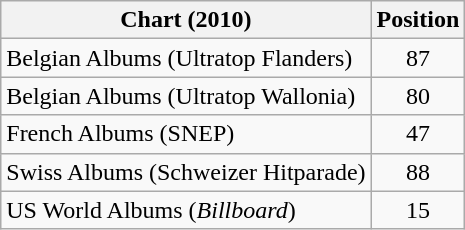<table class="wikitable sortable">
<tr>
<th>Chart (2010)</th>
<th>Position</th>
</tr>
<tr>
<td>Belgian Albums (Ultratop Flanders)</td>
<td align=center>87</td>
</tr>
<tr>
<td>Belgian Albums (Ultratop Wallonia)</td>
<td align=center>80</td>
</tr>
<tr>
<td>French Albums (SNEP)</td>
<td align=center>47</td>
</tr>
<tr>
<td>Swiss Albums (Schweizer Hitparade)</td>
<td align=center>88</td>
</tr>
<tr>
<td>US World Albums (<em>Billboard</em>)</td>
<td align=center>15</td>
</tr>
</table>
